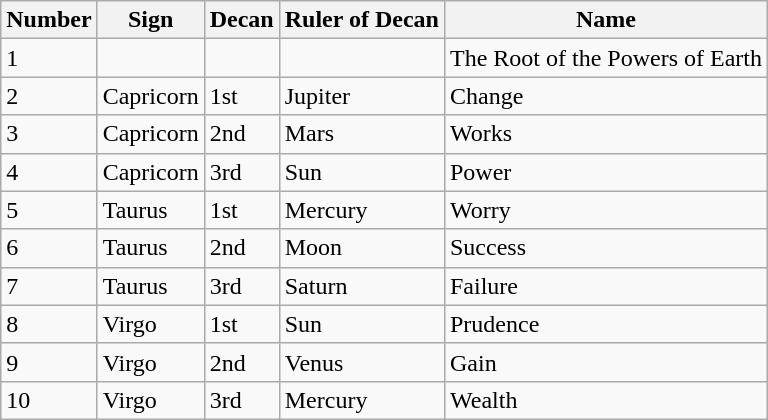<table class= "wikitable">
<tr>
<th>Number</th>
<th>Sign</th>
<th>Decan</th>
<th>Ruler of Decan</th>
<th>Name</th>
</tr>
<tr>
<td>1</td>
<td></td>
<td></td>
<td></td>
<td>The Root of the Powers of Earth</td>
</tr>
<tr>
<td>2</td>
<td>Capricorn</td>
<td>1st</td>
<td>Jupiter</td>
<td>Change</td>
</tr>
<tr>
<td>3</td>
<td>Capricorn</td>
<td>2nd</td>
<td>Mars</td>
<td>Works</td>
</tr>
<tr>
<td>4</td>
<td>Capricorn</td>
<td>3rd</td>
<td>Sun</td>
<td>Power</td>
</tr>
<tr>
<td>5</td>
<td>Taurus</td>
<td>1st</td>
<td>Mercury</td>
<td>Worry</td>
</tr>
<tr>
<td>6</td>
<td>Taurus</td>
<td>2nd</td>
<td>Moon</td>
<td>Success</td>
</tr>
<tr>
<td>7</td>
<td>Taurus</td>
<td>3rd</td>
<td>Saturn</td>
<td>Failure</td>
</tr>
<tr>
<td>8</td>
<td>Virgo</td>
<td>1st</td>
<td>Sun</td>
<td>Prudence</td>
</tr>
<tr>
<td>9</td>
<td>Virgo</td>
<td>2nd</td>
<td>Venus</td>
<td>Gain</td>
</tr>
<tr>
<td>10</td>
<td>Virgo</td>
<td>3rd</td>
<td>Mercury</td>
<td>Wealth</td>
</tr>
</table>
